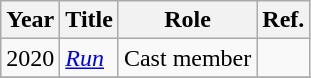<table class="wikitable sortable">
<tr>
<th>Year</th>
<th>Title</th>
<th>Role</th>
<th>Ref.</th>
</tr>
<tr>
<td>2020</td>
<td><em><a href='#'>Run</a></em></td>
<td>Cast member</td>
<td style="text-align:center;"></td>
</tr>
<tr>
</tr>
</table>
